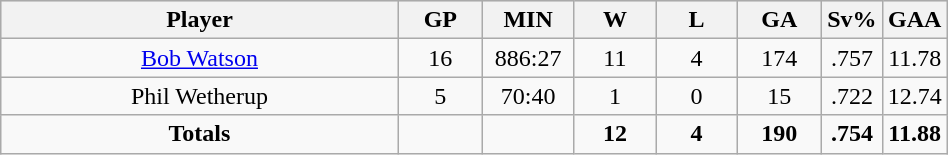<table class="wikitable sortable" width="50%">
<tr align="center"  bgcolor="#dddddd">
<th width="50%">Player</th>
<th width="10%">GP</th>
<th width="10%">MIN</th>
<th width="10%">W</th>
<th width="10%">L</th>
<th width="10%">GA</th>
<th width="10%">Sv%</th>
<th width="10%">GAA</th>
</tr>
<tr align=center>
<td><a href='#'>Bob Watson</a></td>
<td>16</td>
<td>886:27</td>
<td>11</td>
<td>4</td>
<td>174</td>
<td>.757</td>
<td>11.78</td>
</tr>
<tr align=center>
<td>Phil Wetherup</td>
<td>5</td>
<td>70:40</td>
<td>1</td>
<td>0</td>
<td>15</td>
<td>.722</td>
<td>12.74</td>
</tr>
<tr align=center>
<td><strong>Totals</strong></td>
<td></td>
<td></td>
<td><strong>12</strong></td>
<td><strong>4</strong></td>
<td><strong> 190</strong></td>
<td><strong> .754</strong></td>
<td><strong> 11.88</strong></td>
</tr>
</table>
